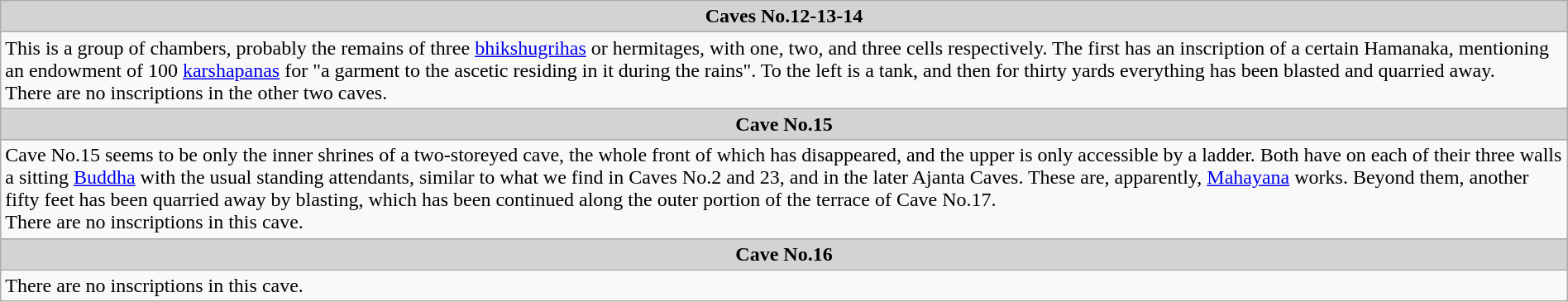<table class="wikitable" style="margin:0 auto;"  align="center"  colspan="2" cellpadding="3" style="font-size: 80%; width: 100%;">
<tr>
<td align=center colspan=2 style="background:#D3D3D3; font-size: 100%;"><strong>Caves No.12-13-14</strong></td>
</tr>
<tr>
<td>This is a group of chambers, probably the remains of three <a href='#'>bhikshugrihas</a> or hermitages, with one, two, and three cells respectively. The first has an inscription of a certain Hamanaka, mentioning an endowment of 100 <a href='#'>karshapanas</a> for "a garment to the ascetic residing in it during the rains". To the left is a tank, and then for thirty yards everything has been blasted and quarried away.<br>There are no inscriptions in the other two caves.<br>
</td>
</tr>
<tr>
<td align=center colspan=2 style="background:#D3D3D3; font-size: 100%;"><strong>Cave No.15</strong></td>
</tr>
<tr>
<td>Cave No.15 seems to be only the inner shrines of a two-storeyed cave, the whole front of which has disappeared, and the upper is only accessible by a ladder. Both have on each of their three walls a sitting <a href='#'>Buddha</a> with the usual standing attendants, similar to what we find in Caves No.2 and 23, and in the later Ajanta Caves. These are, apparently, <a href='#'>Mahayana</a> works. Beyond them, another fifty feet has been quarried away by blasting, which has been continued along the outer portion of the terrace of Cave No.17.<br>There are no inscriptions in this cave.
</td>
</tr>
<tr>
<td align=center colspan=2 style="background:#D3D3D3; font-size: 100%;"><strong>Cave No.16</strong></td>
</tr>
<tr>
<td>There are no inscriptions in this cave.</td>
</tr>
</table>
